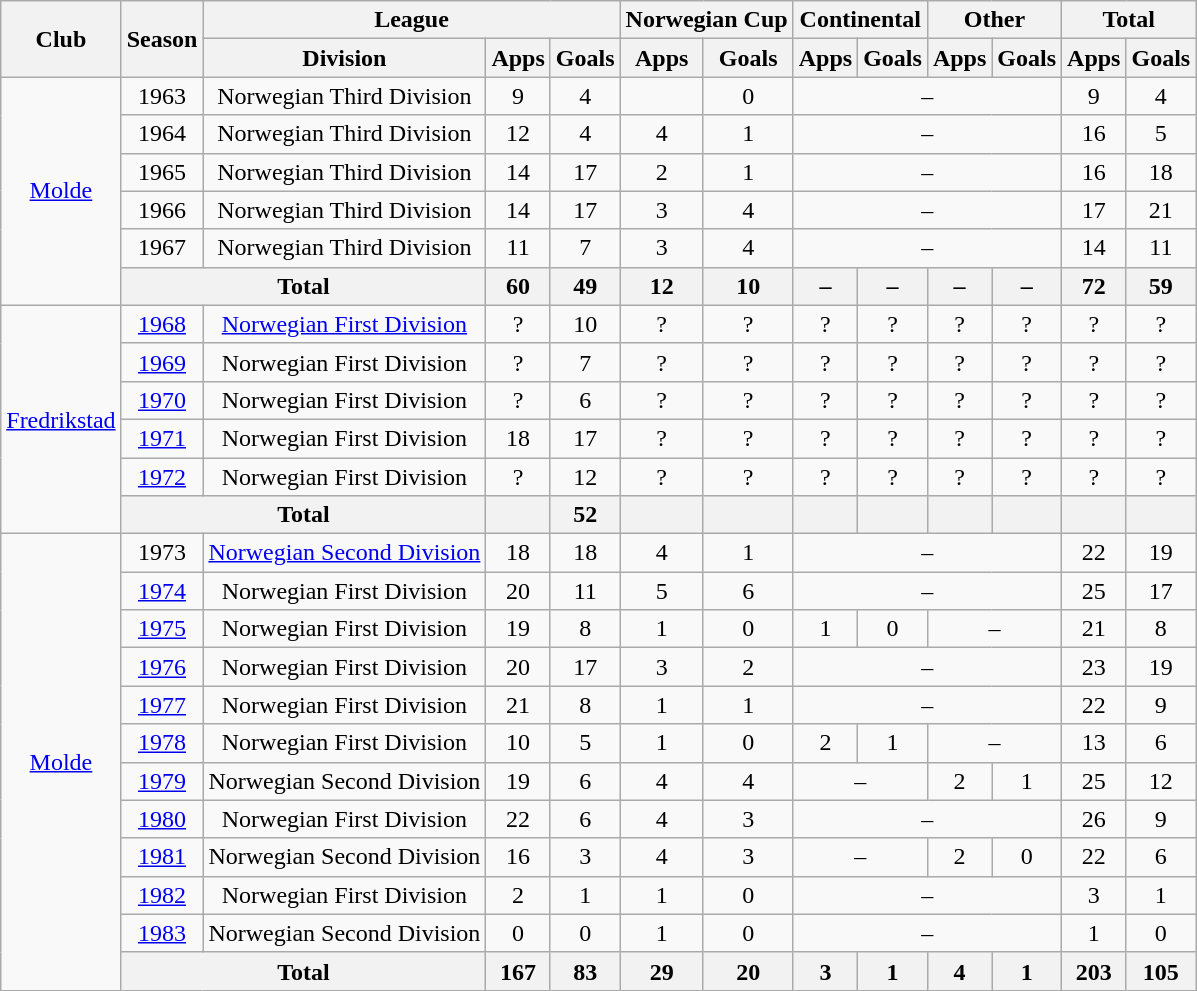<table class="wikitable" style="text-align:center">
<tr>
<th rowspan="2">Club</th>
<th rowspan="2">Season</th>
<th colspan="3">League</th>
<th colspan="2">Norwegian Cup</th>
<th colspan="2">Continental</th>
<th colspan="2">Other</th>
<th colspan="2">Total</th>
</tr>
<tr>
<th>Division</th>
<th>Apps</th>
<th>Goals</th>
<th>Apps</th>
<th>Goals</th>
<th>Apps</th>
<th>Goals</th>
<th>Apps</th>
<th>Goals</th>
<th>Apps</th>
<th>Goals</th>
</tr>
<tr>
<td rowspan="6"><a href='#'>Molde</a></td>
<td>1963</td>
<td>Norwegian Third Division</td>
<td>9</td>
<td>4</td>
<td></td>
<td>0</td>
<td colspan="4">–</td>
<td>9</td>
<td>4</td>
</tr>
<tr>
<td>1964</td>
<td>Norwegian Third Division</td>
<td>12</td>
<td>4</td>
<td>4</td>
<td>1</td>
<td colspan="4">–</td>
<td>16</td>
<td>5</td>
</tr>
<tr>
<td>1965</td>
<td>Norwegian Third Division</td>
<td>14</td>
<td>17</td>
<td>2</td>
<td>1</td>
<td colspan="4">–</td>
<td>16</td>
<td>18</td>
</tr>
<tr>
<td>1966</td>
<td>Norwegian Third Division</td>
<td>14</td>
<td>17</td>
<td>3</td>
<td>4</td>
<td colspan="4">–</td>
<td>17</td>
<td>21</td>
</tr>
<tr>
<td>1967</td>
<td>Norwegian Third Division</td>
<td>11</td>
<td>7</td>
<td>3</td>
<td>4</td>
<td colspan="4">–</td>
<td>14</td>
<td>11</td>
</tr>
<tr>
<th colspan="2">Total</th>
<th>60</th>
<th>49</th>
<th>12</th>
<th>10</th>
<th>–</th>
<th>–</th>
<th>–</th>
<th>–</th>
<th>72</th>
<th>59</th>
</tr>
<tr>
<td rowspan="6"><a href='#'>Fredrikstad</a></td>
<td><a href='#'>1968</a></td>
<td><a href='#'>Norwegian First Division</a></td>
<td>?</td>
<td>10</td>
<td>?</td>
<td>?</td>
<td>?</td>
<td>?</td>
<td>?</td>
<td>?</td>
<td>?</td>
<td>?</td>
</tr>
<tr>
<td><a href='#'>1969</a></td>
<td>Norwegian First Division</td>
<td>?</td>
<td>7</td>
<td>?</td>
<td>?</td>
<td>?</td>
<td>?</td>
<td>?</td>
<td>?</td>
<td>?</td>
<td>?</td>
</tr>
<tr>
<td><a href='#'>1970</a></td>
<td>Norwegian First Division</td>
<td>?</td>
<td>6</td>
<td>?</td>
<td>?</td>
<td>?</td>
<td>?</td>
<td>?</td>
<td>?</td>
<td>?</td>
<td>?</td>
</tr>
<tr>
<td><a href='#'>1971</a></td>
<td>Norwegian First Division</td>
<td>18</td>
<td>17</td>
<td>?</td>
<td>?</td>
<td>?</td>
<td>?</td>
<td>?</td>
<td>?</td>
<td>?</td>
<td>?</td>
</tr>
<tr>
<td><a href='#'>1972</a></td>
<td>Norwegian First Division</td>
<td>?</td>
<td>12</td>
<td>?</td>
<td>?</td>
<td>?</td>
<td>?</td>
<td>?</td>
<td>?</td>
<td>?</td>
<td>?</td>
</tr>
<tr>
<th colspan="2">Total</th>
<th></th>
<th>52</th>
<th></th>
<th></th>
<th></th>
<th></th>
<th></th>
<th></th>
<th></th>
<th></th>
</tr>
<tr>
<td rowspan="12"><a href='#'>Molde</a></td>
<td>1973</td>
<td><a href='#'>Norwegian Second Division</a></td>
<td>18</td>
<td>18</td>
<td>4</td>
<td>1</td>
<td colspan="4">–</td>
<td>22</td>
<td>19</td>
</tr>
<tr>
<td><a href='#'>1974</a></td>
<td>Norwegian First Division</td>
<td>20</td>
<td>11</td>
<td>5</td>
<td>6</td>
<td colspan="4">–</td>
<td>25</td>
<td>17</td>
</tr>
<tr>
<td><a href='#'>1975</a></td>
<td>Norwegian First Division</td>
<td>19</td>
<td>8</td>
<td>1</td>
<td>0</td>
<td>1</td>
<td>0</td>
<td colspan="2">–</td>
<td>21</td>
<td>8</td>
</tr>
<tr>
<td><a href='#'>1976</a></td>
<td>Norwegian First Division</td>
<td>20</td>
<td>17</td>
<td>3</td>
<td>2</td>
<td colspan="4">–</td>
<td>23</td>
<td>19</td>
</tr>
<tr>
<td><a href='#'>1977</a></td>
<td>Norwegian First Division</td>
<td>21</td>
<td>8</td>
<td>1</td>
<td>1</td>
<td colspan="4">–</td>
<td>22</td>
<td>9</td>
</tr>
<tr>
<td><a href='#'>1978</a></td>
<td>Norwegian First Division</td>
<td>10</td>
<td>5</td>
<td>1</td>
<td>0</td>
<td>2</td>
<td>1</td>
<td colspan="2">–</td>
<td>13</td>
<td>6</td>
</tr>
<tr>
<td><a href='#'>1979</a></td>
<td>Norwegian Second Division</td>
<td>19</td>
<td>6</td>
<td>4</td>
<td>4</td>
<td colspan="2">–</td>
<td>2</td>
<td>1</td>
<td>25</td>
<td>12</td>
</tr>
<tr>
<td><a href='#'>1980</a></td>
<td>Norwegian First Division</td>
<td>22</td>
<td>6</td>
<td>4</td>
<td>3</td>
<td colspan="4">–</td>
<td>26</td>
<td>9</td>
</tr>
<tr>
<td><a href='#'>1981</a></td>
<td>Norwegian Second Division</td>
<td>16</td>
<td>3</td>
<td>4</td>
<td>3</td>
<td colspan="2">–</td>
<td>2</td>
<td>0</td>
<td>22</td>
<td>6</td>
</tr>
<tr>
<td><a href='#'>1982</a></td>
<td>Norwegian First Division</td>
<td>2</td>
<td>1</td>
<td>1</td>
<td>0</td>
<td colspan="4">–</td>
<td>3</td>
<td>1</td>
</tr>
<tr>
<td><a href='#'>1983</a></td>
<td>Norwegian Second Division</td>
<td>0</td>
<td>0</td>
<td>1</td>
<td>0</td>
<td colspan="4">–</td>
<td>1</td>
<td>0</td>
</tr>
<tr>
<th colspan="2">Total</th>
<th>167</th>
<th>83</th>
<th>29</th>
<th>20</th>
<th>3</th>
<th>1</th>
<th>4</th>
<th>1</th>
<th>203</th>
<th>105</th>
</tr>
</table>
